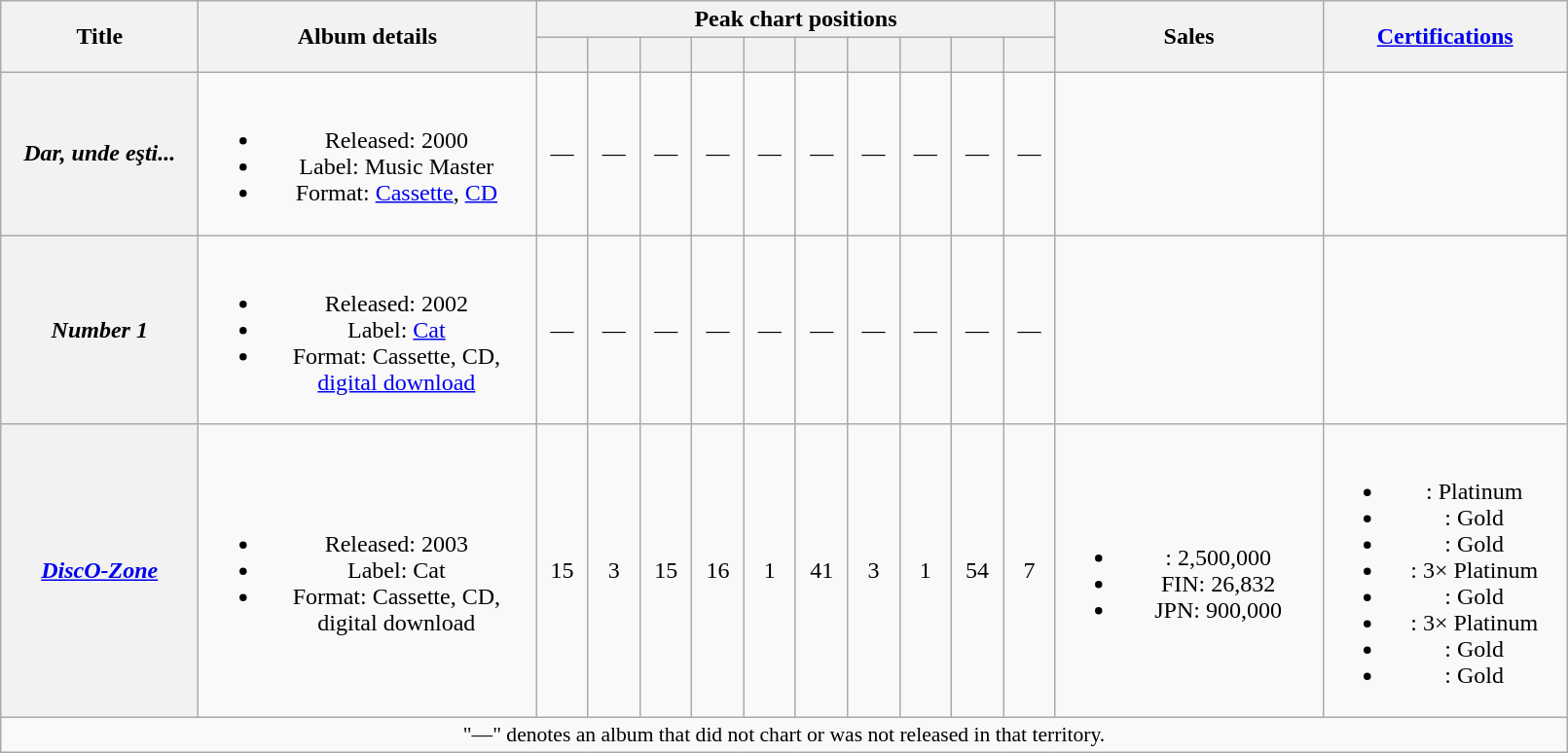<table class="wikitable plainrowheaders" style="text-align:center;">
<tr>
<th scope="col" rowspan="2" style="width:8em;">Title</th>
<th scope="col" rowspan="2" style="width:14em;">Album details</th>
<th scope="col" colspan="10">Peak chart positions</th>
<th scope="col" rowspan="2" style="width:11em;">Sales</th>
<th scope="col" rowspan="2" style="width:10em;"><a href='#'>Certifications</a></th>
</tr>
<tr>
<th scope="col" style="width:2em;font-size:90%;"><a href='#'></a><br></th>
<th scope="col" style="width:2em;font-size:90%;"><a href='#'></a><br></th>
<th scope="col" style="width:2em;font-size:90%;"><a href='#'></a><br></th>
<th scope="col" style="width:2em;font-size:90%;"><a href='#'></a><br></th>
<th scope="col" style="width:2em;font-size:90%;"><a href='#'></a><br></th>
<th scope="col" style="width:2em;font-size:90%;"><a href='#'></a><br></th>
<th scope="col" style="width:2em;font-size:90%;"><a href='#'></a><br></th>
<th scope="col" style="width:2em;font-size:90%;"><a href='#'></a><br></th>
<th scope="col" style="width:2em;font-size:90%;"><a href='#'></a><br></th>
<th scope="col" style="width:2em;font-size:90%;"><a href='#'></a><br></th>
</tr>
<tr>
<th scope="row"><em>Dar, unde eşti...</em></th>
<td><br><ul><li>Released: 2000</li><li>Label: Music Master</li><li>Format: <a href='#'>Cassette</a>, <a href='#'>CD</a></li></ul></td>
<td>—</td>
<td>—</td>
<td>—</td>
<td>—</td>
<td>—</td>
<td>—</td>
<td>—</td>
<td>—</td>
<td>—</td>
<td>—</td>
<td></td>
<td></td>
</tr>
<tr>
<th scope="row"><em>Number 1</em></th>
<td><br><ul><li>Released: 2002</li><li>Label: <a href='#'>Cat</a></li><li>Format: Cassette, CD, <a href='#'>digital download</a></li></ul></td>
<td>—</td>
<td>—</td>
<td>—</td>
<td>—</td>
<td>—</td>
<td>—</td>
<td>—</td>
<td>—</td>
<td>—</td>
<td>—</td>
<td></td>
<td></td>
</tr>
<tr>
<th scope="row"><em><a href='#'>DiscO-Zone</a></em></th>
<td><br><ul><li>Released: 2003</li><li>Label: Cat</li><li>Format: Cassette, CD, digital download</li></ul></td>
<td>15</td>
<td>3</td>
<td>15</td>
<td>16</td>
<td>1</td>
<td>41</td>
<td>3</td>
<td>1</td>
<td>54</td>
<td>7</td>
<td><br><ul><li>: 2,500,000</li><li>FIN: 26,832</li><li>JPN: 900,000</li></ul></td>
<td><br><ul><li><a href='#'></a>: Platinum</li><li><a href='#'></a>: Gold</li><li><a href='#'></a>: Gold</li><li><a href='#'></a>: 3× Platinum</li><li><a href='#'></a>: Gold</li><li><a href='#'></a>: 3× Platinum</li><li><a href='#'></a>: Gold</li><li><a href='#'></a>: Gold</li></ul></td>
</tr>
<tr>
<td colspan="16" style="font-size:90%">"—" denotes an album that did not chart or was not released in that territory.</td>
</tr>
</table>
